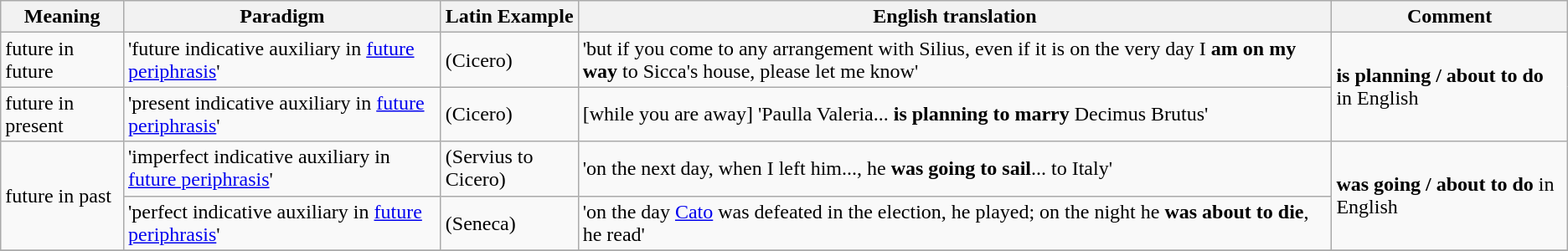<table class="wikitable">
<tr>
<th>Meaning</th>
<th>Paradigm</th>
<th>Latin Example</th>
<th>English translation</th>
<th>Comment</th>
</tr>
<tr>
<td rowspan=1>future in future</td>
<td rowspan=1>'future indicative auxiliary in <a href='#'>future periphrasis</a>'</td>
<td> (Cicero)</td>
<td>'but if you come to any arrangement with Silius, even if it is on the very day I <strong>am on my way</strong> to Sicca's house, please let me know'</td>
<td rowspan=2><strong>is planning / about to do</strong> in English</td>
</tr>
<tr>
<td rowspan=1>future in present</td>
<td rowspan=1>'present indicative auxiliary in <a href='#'>future periphrasis</a>'</td>
<td> (Cicero)</td>
<td>[while you are away] 'Paulla Valeria... <strong>is planning to marry</strong> Decimus Brutus'</td>
</tr>
<tr>
<td rowspan=2>future in past</td>
<td rowspan=1>'imperfect indicative auxiliary in <a href='#'>future periphrasis</a>'</td>
<td> (Servius to Cicero)</td>
<td>'on the next day, when I left him...,  he <strong>was going to sail</strong>... to Italy'</td>
<td rowspan=2><strong>was going / about to do</strong> in English</td>
</tr>
<tr>
<td>'perfect indicative  auxiliary in <a href='#'>future periphrasis</a>'</td>
<td> (Seneca)</td>
<td>'on the day <a href='#'>Cato</a> was defeated in the election, he played; on the night he <strong>was about to die</strong>, he read'</td>
</tr>
<tr>
</tr>
</table>
